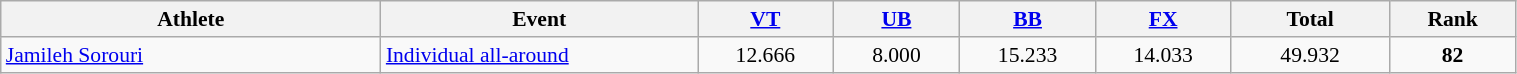<table class="wikitable" width="80%" style="text-align:center; font-size:90%">
<tr>
<th width="12%">Athlete</th>
<th width="10%">Event</th>
<th width="4%"><a href='#'>VT</a></th>
<th width="4%"><a href='#'>UB</a></th>
<th width="4%"><a href='#'>BB</a></th>
<th width="4%"><a href='#'>FX</a></th>
<th width="5%">Total</th>
<th width="4%">Rank</th>
</tr>
<tr>
<td align="left"><a href='#'>Jamileh Sorouri</a></td>
<td align="left"><a href='#'>Individual all-around</a></td>
<td>12.666</td>
<td>8.000</td>
<td>15.233</td>
<td>14.033</td>
<td>49.932</td>
<td><strong>82</strong></td>
</tr>
</table>
